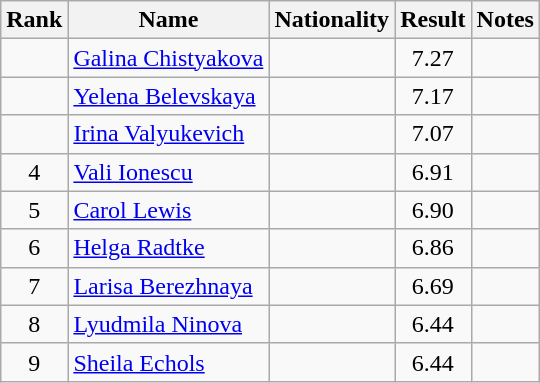<table class="wikitable sortable" style="text-align:center">
<tr>
<th>Rank</th>
<th>Name</th>
<th>Nationality</th>
<th>Result</th>
<th>Notes</th>
</tr>
<tr>
<td></td>
<td align=left><a href='#'>Galina Chistyakova</a></td>
<td align=left></td>
<td>7.27</td>
<td></td>
</tr>
<tr>
<td></td>
<td align=left><a href='#'>Yelena Belevskaya</a></td>
<td align=left></td>
<td>7.17</td>
<td></td>
</tr>
<tr>
<td></td>
<td align=left><a href='#'>Irina Valyukevich</a></td>
<td align=left></td>
<td>7.07</td>
<td></td>
</tr>
<tr>
<td>4</td>
<td align=left><a href='#'>Vali Ionescu</a></td>
<td align=left></td>
<td>6.91</td>
<td></td>
</tr>
<tr>
<td>5</td>
<td align=left><a href='#'>Carol Lewis</a></td>
<td align=left></td>
<td>6.90</td>
<td></td>
</tr>
<tr>
<td>6</td>
<td align=left><a href='#'>Helga Radtke</a></td>
<td align=left></td>
<td>6.86</td>
<td></td>
</tr>
<tr>
<td>7</td>
<td align=left><a href='#'>Larisa Berezhnaya</a></td>
<td align=left></td>
<td>6.69</td>
<td></td>
</tr>
<tr>
<td>8</td>
<td align=left><a href='#'>Lyudmila Ninova</a></td>
<td align=left></td>
<td>6.44</td>
<td></td>
</tr>
<tr>
<td>9</td>
<td align=left><a href='#'>Sheila Echols</a></td>
<td align=left></td>
<td>6.44</td>
<td></td>
</tr>
</table>
